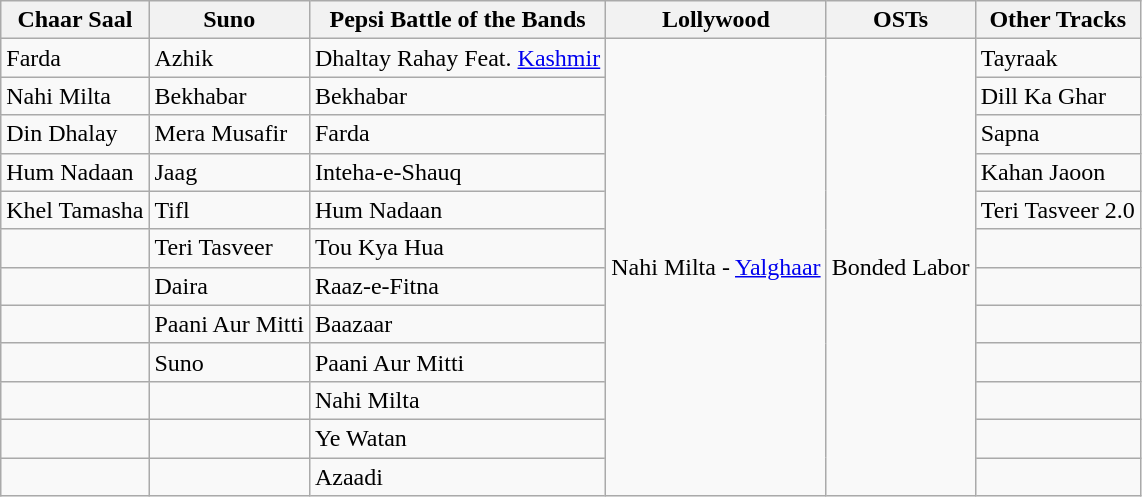<table class="wikitable">
<tr>
<th>Chaar Saal</th>
<th>Suno</th>
<th>Pepsi Battle of the Bands</th>
<th>Lollywood</th>
<th>OSTs</th>
<th>Other Tracks</th>
</tr>
<tr>
<td>Farda </td>
<td>Azhik</td>
<td>Dhaltay Rahay Feat. <a href='#'>Kashmir</a></td>
<td rowspan="12">Nahi Milta - <a href='#'>Yalghaar</a></td>
<td rowspan="12">Bonded Labor</td>
<td>Tayraak</td>
</tr>
<tr>
<td>Nahi Milta</td>
<td>Bekhabar</td>
<td>Bekhabar</td>
<td>Dill Ka Ghar</td>
</tr>
<tr>
<td>Din Dhalay</td>
<td>Mera Musafir</td>
<td>Farda</td>
<td>Sapna</td>
</tr>
<tr>
<td>Hum Nadaan</td>
<td>Jaag</td>
<td>Inteha-e-Shauq</td>
<td>Kahan Jaoon</td>
</tr>
<tr>
<td>Khel Tamasha</td>
<td>Tifl</td>
<td>Hum Nadaan</td>
<td>Teri Tasveer 2.0</td>
</tr>
<tr>
<td></td>
<td>Teri Tasveer</td>
<td>Tou Kya Hua</td>
<td></td>
</tr>
<tr>
<td></td>
<td>Daira</td>
<td>Raaz-e-Fitna</td>
<td></td>
</tr>
<tr>
<td></td>
<td>Paani Aur Mitti</td>
<td>Baazaar</td>
<td></td>
</tr>
<tr>
<td></td>
<td>Suno</td>
<td>Paani Aur Mitti</td>
<td></td>
</tr>
<tr>
<td></td>
<td></td>
<td>Nahi Milta</td>
<td></td>
</tr>
<tr>
<td></td>
<td></td>
<td>Ye Watan</td>
<td></td>
</tr>
<tr>
<td></td>
<td></td>
<td>Azaadi</td>
<td></td>
</tr>
</table>
